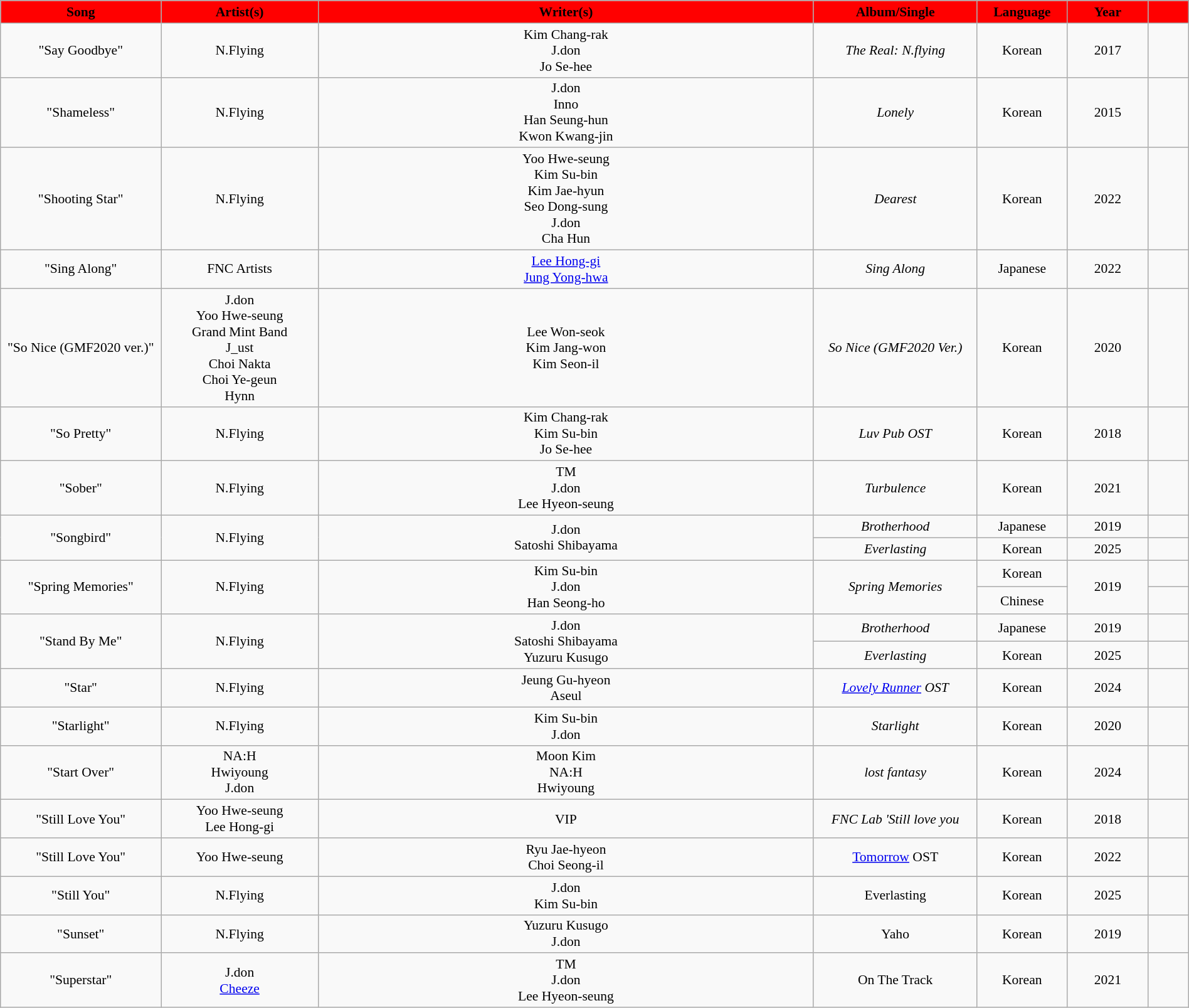<table class="wikitable" style="margin:0.5em auto; clear:both; font-size:.9em; text-align:center; width:100%">
<tr>
<th style="width:200px; background:#FF0000;">Song</th>
<th style="width:200px; background:#FF0000;">Artist(s)</th>
<th style="width:700px; background:#FF0000;">Writer(s)</th>
<th style="width:200px; background:#FF0000;">Album/Single</th>
<th style="width:100px; background:#FF0000;">Language</th>
<th style="width:100px; background:#FF0000;">Year</th>
<th style="width:50px;  background:#FF0000;"></th>
</tr>
<tr>
<td>"Say Goodbye" </td>
<td>N.Flying</td>
<td>Kim Chang-rak <br> J.don <br> Jo Se-hee</td>
<td><em>The Real: N.flying</em></td>
<td>Korean</td>
<td>2017</td>
<td></td>
</tr>
<tr>
<td>"Shameless" </td>
<td>N.Flying</td>
<td>J.don <br> Inno <br> Han Seung-hun <br> Kwon Kwang-jin</td>
<td><em>Lonely</em></td>
<td>Korean</td>
<td>2015</td>
<td></td>
</tr>
<tr>
<td>"Shooting Star"</td>
<td>N.Flying</td>
<td>Yoo Hwe-seung <br> Kim Su-bin <br> Kim Jae-hyun <br> Seo Dong-sung <br> J.don <br> Cha Hun</td>
<td><em>Dearest</em></td>
<td>Korean</td>
<td>2022</td>
<td></td>
</tr>
<tr>
<td>"Sing Along"</td>
<td>FNC Artists</td>
<td><a href='#'>Lee Hong-gi</a> <br> <a href='#'>Jung Yong-hwa</a></td>
<td><em>Sing Along</em></td>
<td>Japanese</td>
<td>2022</td>
<td></td>
</tr>
<tr>
<td>"So Nice (GMF2020 ver.)"</td>
<td>J.don <br> Yoo Hwe-seung <br> Grand Mint Band <br> J_ust <br> Choi Nakta <br> Choi Ye-geun <br> Hynn</td>
<td>Lee Won-seok <br> Kim Jang-won <br> Kim Seon-il</td>
<td><em>So Nice (GMF2020 Ver.)</em></td>
<td>Korean</td>
<td>2020</td>
<td></td>
</tr>
<tr>
<td>"So Pretty" </td>
<td>N.Flying</td>
<td>Kim Chang-rak <br> Kim Su-bin <br> Jo Se-hee</td>
<td><em>Luv Pub OST</em></td>
<td>Korean</td>
<td>2018</td>
<td></td>
</tr>
<tr>
<td>"Sober"</td>
<td>N.Flying</td>
<td>TM <br> J.don <br> Lee Hyeon-seung</td>
<td><em>Turbulence</em></td>
<td>Korean</td>
<td>2021</td>
<td></td>
</tr>
<tr>
<td rowspan=2>"Songbird"</td>
<td rowspan=2>N.Flying</td>
<td rowspan=2>J.don <br> Satoshi Shibayama</td>
<td><em>Brotherhood</em></td>
<td>Japanese</td>
<td>2019</td>
<td></td>
</tr>
<tr>
<td><em>Everlasting</em></td>
<td>Korean</td>
<td>2025</td>
<td></td>
</tr>
<tr>
<td rowspan=2>"Spring Memories" </td>
<td rowspan=2>N.Flying</td>
<td rowspan=2>Kim Su-bin <br> J.don <br> Han Seong-ho</td>
<td rowspan=2><em>Spring Memories</em></td>
<td>Korean</td>
<td rowspan=2>2019</td>
<td></td>
</tr>
<tr>
<td>Chinese</td>
<td></td>
</tr>
<tr>
<td rowspan=2>"Stand By Me"</td>
<td rowspan=2>N.Flying</td>
<td rowspan=2>J.don <br> Satoshi Shibayama <br> Yuzuru Kusugo</td>
<td><em>Brotherhood</em></td>
<td>Japanese</td>
<td>2019</td>
<td></td>
</tr>
<tr>
<td><em>Everlasting</em></td>
<td>Korean</td>
<td>2025</td>
<td></td>
</tr>
<tr>
<td>"Star"</td>
<td>N.Flying</td>
<td>Jeung Gu-hyeon <br> Aseul</td>
<td><em><a href='#'>Lovely Runner</a> OST</em></td>
<td>Korean</td>
<td>2024</td>
<td></td>
</tr>
<tr>
<td>"Starlight"</td>
<td>N.Flying</td>
<td>Kim Su-bin <br> J.don</td>
<td><em>Starlight</em></td>
<td>Korean</td>
<td>2020</td>
<td></td>
</tr>
<tr>
<td>"Start Over"</td>
<td>NA:H <br> Hwiyoung <br> J.don</td>
<td>Moon Kim <br> NA:H <br> Hwiyoung</td>
<td><em>lost fantasy</em></td>
<td>Korean</td>
<td>2024</td>
<td></td>
</tr>
<tr>
<td>"Still Love You" </td>
<td>Yoo Hwe-seung <br> Lee Hong-gi</td>
<td>VIP</td>
<td><em>FNC Lab 'Still love you<strong></td>
<td>Korean</td>
<td>2018</td>
<td></td>
</tr>
<tr>
<td>"Still Love You" </td>
<td>Yoo Hwe-seung</td>
<td>Ryu Jae-hyeon <br> Choi Seong-il</td>
<td></em><a href='#'>Tomorrow</a> OST<em></td>
<td>Korean</td>
<td>2022</td>
<td></td>
</tr>
<tr>
<td>"Still You" </td>
<td>N.Flying</td>
<td>J.don <br> Kim Su-bin</td>
<td></em>Everlasting<em></td>
<td>Korean</td>
<td>2025</td>
<td></td>
</tr>
<tr>
<td>"Sunset"</td>
<td>N.Flying</td>
<td>Yuzuru Kusugo <br> J.don</td>
<td></em>Yaho<em></td>
<td>Korean</td>
<td>2019</td>
<td></td>
</tr>
<tr>
<td>"Superstar"</td>
<td>J.don <br> <a href='#'>Cheeze</a></td>
<td>TM <br> J.don <br> Lee Hyeon-seung</td>
<td></em>On The Track<em></td>
<td>Korean</td>
<td>2021</td>
<td></td>
</tr>
</table>
